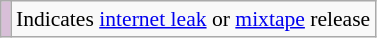<table class="wikitable" style="font-size:90%;">
<tr>
<td style="background-color:#D8BFD8"></td>
<td>Indicates <a href='#'>internet leak</a> or <a href='#'>mixtape</a> release</td>
</tr>
</table>
